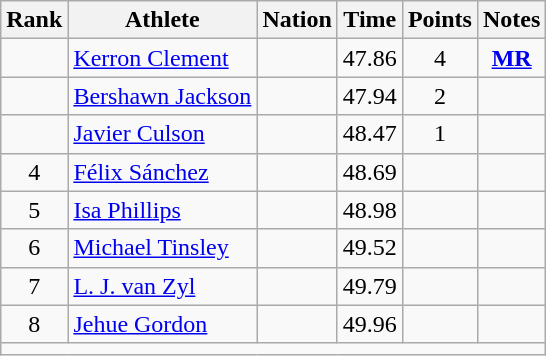<table class="wikitable mw-datatable sortable" style="text-align:center;">
<tr>
<th>Rank</th>
<th>Athlete</th>
<th>Nation</th>
<th>Time</th>
<th>Points</th>
<th>Notes</th>
</tr>
<tr>
<td></td>
<td align=left><a href='#'>Kerron Clement</a></td>
<td align=left></td>
<td>47.86</td>
<td>4</td>
<td><strong><a href='#'>MR</a></strong></td>
</tr>
<tr>
<td></td>
<td align=left><a href='#'>Bershawn Jackson</a></td>
<td align=left></td>
<td>47.94</td>
<td>2</td>
<td></td>
</tr>
<tr>
<td></td>
<td align=left><a href='#'>Javier Culson</a></td>
<td align=left></td>
<td>48.47</td>
<td>1</td>
<td></td>
</tr>
<tr>
<td>4</td>
<td align=left><a href='#'>Félix Sánchez</a></td>
<td align=left></td>
<td>48.69</td>
<td></td>
<td></td>
</tr>
<tr>
<td>5</td>
<td align=left><a href='#'>Isa Phillips</a></td>
<td align=left></td>
<td>48.98</td>
<td></td>
<td></td>
</tr>
<tr>
<td>6</td>
<td align=left><a href='#'>Michael Tinsley</a></td>
<td align=left></td>
<td>49.52</td>
<td></td>
<td></td>
</tr>
<tr>
<td>7</td>
<td align=left><a href='#'>L. J. van Zyl</a></td>
<td align=left></td>
<td>49.79</td>
<td></td>
<td></td>
</tr>
<tr>
<td>8</td>
<td align=left><a href='#'>Jehue Gordon</a></td>
<td align=left></td>
<td>49.96</td>
<td></td>
<td></td>
</tr>
<tr class="sortbottom">
<td colspan=6></td>
</tr>
</table>
